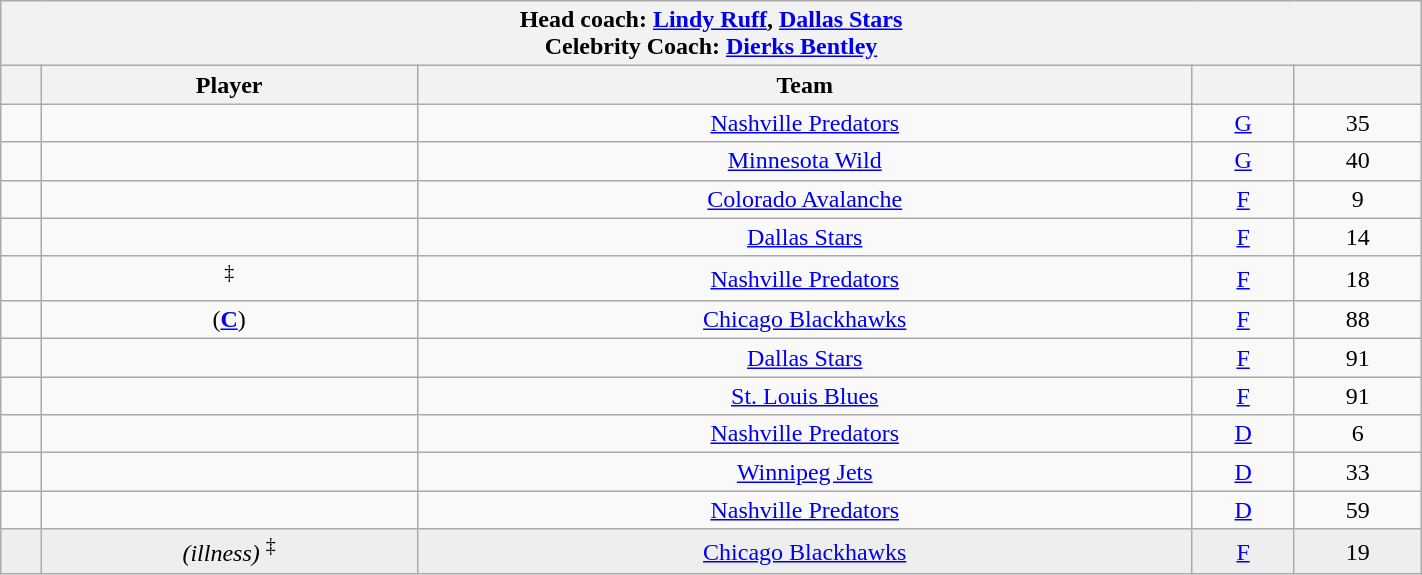<table class="wikitable sortable" style="text-align:center" width="75%">
<tr>
<th colspan=5>Head coach:  <a href='#'>Lindy Ruff</a>, <a href='#'>Dallas Stars</a> <br> Celebrity Coach:  <a href='#'>Dierks Bentley</a></th>
</tr>
<tr>
<th></th>
<th>Player</th>
<th>Team</th>
<th></th>
<th></th>
</tr>
<tr>
<td></td>
<td></td>
<td><a href='#'>Nashville Predators</a></td>
<td><a href='#'>G</a></td>
<td>35</td>
</tr>
<tr>
<td></td>
<td></td>
<td><a href='#'>Minnesota Wild</a></td>
<td><a href='#'>G</a></td>
<td>40</td>
</tr>
<tr>
<td></td>
<td></td>
<td><a href='#'>Colorado Avalanche</a></td>
<td><a href='#'>F</a></td>
<td>9</td>
</tr>
<tr>
<td></td>
<td></td>
<td><a href='#'>Dallas Stars</a></td>
<td><a href='#'>F</a></td>
<td>14</td>
</tr>
<tr>
<td></td>
<td> <sup>‡</sup></td>
<td><a href='#'>Nashville Predators</a></td>
<td><a href='#'>F</a></td>
<td>18</td>
</tr>
<tr>
<td></td>
<td> (<strong><a href='#'>C</a></strong>)</td>
<td><a href='#'>Chicago Blackhawks</a></td>
<td><a href='#'>F</a></td>
<td>88</td>
</tr>
<tr>
<td></td>
<td></td>
<td><a href='#'>Dallas Stars</a></td>
<td><a href='#'>F</a></td>
<td>91</td>
</tr>
<tr>
<td></td>
<td></td>
<td><a href='#'>St. Louis Blues</a></td>
<td><a href='#'>F</a></td>
<td>91</td>
</tr>
<tr>
<td></td>
<td></td>
<td><a href='#'>Nashville Predators</a></td>
<td><a href='#'>D</a></td>
<td>6</td>
</tr>
<tr>
<td></td>
<td></td>
<td><a href='#'>Winnipeg Jets</a></td>
<td><a href='#'>D</a></td>
<td>33</td>
</tr>
<tr>
<td></td>
<td></td>
<td><a href='#'>Nashville Predators</a></td>
<td><a href='#'>D</a></td>
<td>59</td>
</tr>
<tr bgcolor="eeeeee">
<td></td>
<td> <em>(illness)</em> <sup>‡</sup></td>
<td><a href='#'>Chicago Blackhawks</a></td>
<td><a href='#'>F</a></td>
<td>19</td>
</tr>
</table>
